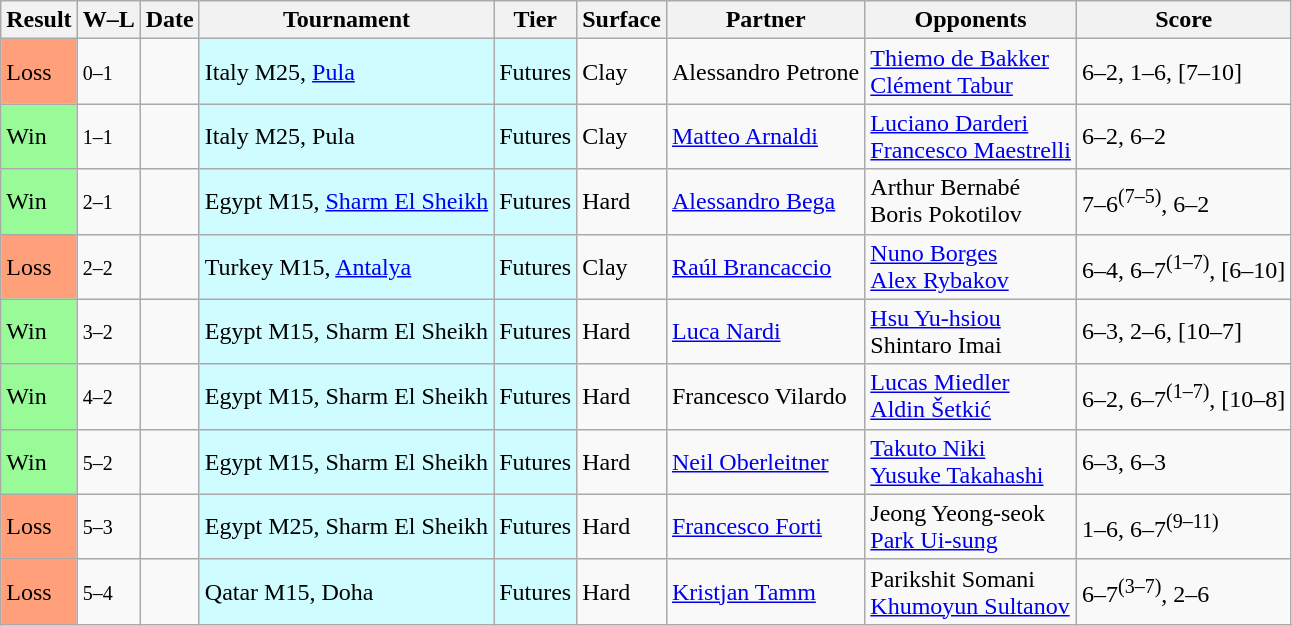<table class="sortable wikitable">
<tr>
<th>Result</th>
<th class="unsortable">W–L</th>
<th>Date</th>
<th>Tournament</th>
<th>Tier</th>
<th>Surface</th>
<th>Partner</th>
<th>Opponents</th>
<th class="unsortable">Score</th>
</tr>
<tr>
<td bgcolor=ffa07a>Loss</td>
<td><small>0–1</small></td>
<td></td>
<td style=background:#cffcff>Italy M25, <a href='#'>Pula</a></td>
<td style=background:#cffcff>Futures</td>
<td>Clay</td>
<td> Alessandro Petrone</td>
<td> <a href='#'>Thiemo de Bakker</a><br> <a href='#'>Clément Tabur</a></td>
<td>6–2, 1–6, [7–10]</td>
</tr>
<tr>
<td bgcolor=98fb98>Win</td>
<td><small>1–1</small></td>
<td></td>
<td style=background:#cffcff>Italy M25, Pula</td>
<td style=background:#cffcff>Futures</td>
<td>Clay</td>
<td> <a href='#'>Matteo Arnaldi</a></td>
<td> <a href='#'>Luciano Darderi</a><br> <a href='#'>Francesco Maestrelli</a></td>
<td>6–2, 6–2</td>
</tr>
<tr>
<td bgcolor=98fb98>Win</td>
<td><small>2–1</small></td>
<td></td>
<td style=background:#cffcff>Egypt M15, <a href='#'>Sharm El Sheikh</a></td>
<td style=background:#cffcff>Futures</td>
<td>Hard</td>
<td> <a href='#'>Alessandro Bega</a></td>
<td> Arthur Bernabé<br> Boris Pokotilov</td>
<td>7–6<sup>(7–5)</sup>, 6–2</td>
</tr>
<tr>
<td bgcolor=ffa07a>Loss</td>
<td><small>2–2</small></td>
<td></td>
<td style=background:#cffcff>Turkey M15, <a href='#'>Antalya</a></td>
<td style=background:#cffcff>Futures</td>
<td>Clay</td>
<td> <a href='#'>Raúl Brancaccio</a></td>
<td> <a href='#'>Nuno Borges</a><br> <a href='#'>Alex Rybakov</a></td>
<td>6–4, 6–7<sup>(1–7)</sup>, [6–10]</td>
</tr>
<tr>
<td bgcolor=98fb98>Win</td>
<td><small>3–2</small></td>
<td></td>
<td style=background:#cffcff>Egypt M15, Sharm El Sheikh</td>
<td style=background:#cffcff>Futures</td>
<td>Hard</td>
<td> <a href='#'>Luca Nardi</a></td>
<td> <a href='#'>Hsu Yu-hsiou</a><br> Shintaro Imai</td>
<td>6–3, 2–6, [10–7]</td>
</tr>
<tr>
<td bgcolor=98fb98>Win</td>
<td><small>4–2</small></td>
<td></td>
<td style=background:#cffcff>Egypt M15, Sharm El Sheikh</td>
<td style=background:#cffcff>Futures</td>
<td>Hard</td>
<td> Francesco Vilardo</td>
<td> <a href='#'>Lucas Miedler</a><br> <a href='#'>Aldin Šetkić</a></td>
<td>6–2, 6–7<sup>(1–7)</sup>, [10–8]</td>
</tr>
<tr>
<td bgcolor=98fb98>Win</td>
<td><small>5–2</small></td>
<td></td>
<td style=background:#cffcff>Egypt M15, Sharm El Sheikh</td>
<td style=background:#cffcff>Futures</td>
<td>Hard</td>
<td> <a href='#'>Neil Oberleitner</a></td>
<td> <a href='#'>Takuto Niki</a><br> <a href='#'>Yusuke Takahashi</a></td>
<td>6–3, 6–3</td>
</tr>
<tr>
<td bgcolor=ffa07a>Loss</td>
<td><small>5–3</small></td>
<td></td>
<td style=background:#cffcff>Egypt M25, Sharm El Sheikh</td>
<td style=background:#cffcff>Futures</td>
<td>Hard</td>
<td> <a href='#'>Francesco Forti</a></td>
<td> Jeong Yeong-seok<br> <a href='#'>Park Ui-sung</a></td>
<td>1–6, 6–7<sup>(9–11)</sup></td>
</tr>
<tr>
<td bgcolor=ffa07a>Loss</td>
<td><small>5–4</small></td>
<td></td>
<td style=background:#cffcff>Qatar M15, Doha</td>
<td style=background:#cffcff>Futures</td>
<td>Hard</td>
<td> <a href='#'>Kristjan Tamm</a></td>
<td> Parikshit Somani<br> <a href='#'>Khumoyun Sultanov</a></td>
<td>6–7<sup>(3–7)</sup>, 2–6</td>
</tr>
</table>
